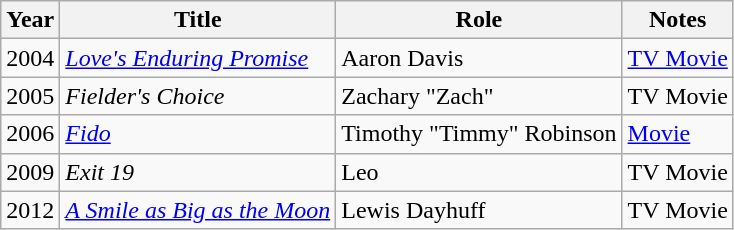<table class="wikitable">
<tr>
<th>Year</th>
<th>Title</th>
<th>Role</th>
<th>Notes</th>
</tr>
<tr>
<td>2004</td>
<td><em><a href='#'>Love's Enduring Promise</a></em></td>
<td>Aaron Davis</td>
<td><a href='#'>TV Movie</a></td>
</tr>
<tr>
<td>2005</td>
<td><em>Fielder's Choice</em></td>
<td>Zachary "Zach"</td>
<td>TV Movie</td>
</tr>
<tr>
<td>2006</td>
<td><em><a href='#'>Fido</a></em></td>
<td>Timothy "Timmy" Robinson</td>
<td><a href='#'>Movie</a></td>
</tr>
<tr>
<td>2009</td>
<td><em>Exit 19</em></td>
<td>Leo</td>
<td>TV Movie</td>
</tr>
<tr>
<td>2012</td>
<td><em><a href='#'>A Smile as Big as the Moon</a></em></td>
<td>Lewis Dayhuff</td>
<td>TV Movie</td>
</tr>
</table>
